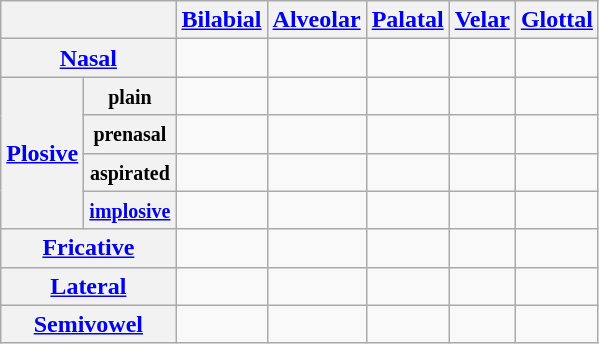<table class="wikitable" style="text-align:center;">
<tr>
<th colspan="2"></th>
<th><a href='#'>Bilabial</a></th>
<th><a href='#'>Alveolar</a></th>
<th><a href='#'>Palatal</a></th>
<th><a href='#'>Velar</a></th>
<th><a href='#'>Glottal</a></th>
</tr>
<tr>
<th colspan="2"><a href='#'>Nasal</a></th>
<td></td>
<td></td>
<td></td>
<td></td>
<td></td>
</tr>
<tr>
<th rowspan="4"><a href='#'>Plosive</a></th>
<th><small>plain</small></th>
<td></td>
<td></td>
<td></td>
<td> </td>
<td></td>
</tr>
<tr>
<th><small>prenasal</small></th>
<td></td>
<td></td>
<td></td>
<td></td>
<td></td>
</tr>
<tr>
<th><small>aspirated</small></th>
<td></td>
<td></td>
<td></td>
<td></td>
<td></td>
</tr>
<tr>
<th><small><a href='#'>implosive</a></small></th>
<td></td>
<td></td>
<td></td>
<td></td>
<td></td>
</tr>
<tr>
<th colspan="2"><a href='#'>Fricative</a></th>
<td></td>
<td></td>
<td></td>
<td></td>
<td></td>
</tr>
<tr>
<th colspan="2"><a href='#'>Lateral</a></th>
<td></td>
<td></td>
<td></td>
<td></td>
<td></td>
</tr>
<tr>
<th colspan="2"><a href='#'>Semivowel</a></th>
<td></td>
<td></td>
<td></td>
<td></td>
<td></td>
</tr>
</table>
